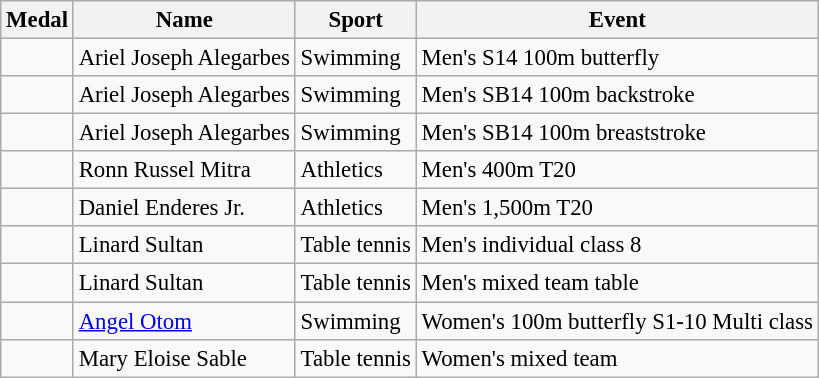<table class="wikitable sortable" style="font-size: 95%;">
<tr>
<th>Medal</th>
<th>Name</th>
<th>Sport</th>
<th>Event</th>
</tr>
<tr>
<td></td>
<td>Ariel Joseph Alegarbes</td>
<td>Swimming</td>
<td>Men's S14 100m butterfly</td>
</tr>
<tr>
<td></td>
<td>Ariel Joseph Alegarbes</td>
<td>Swimming</td>
<td>Men's SB14 100m backstroke</td>
</tr>
<tr>
<td></td>
<td>Ariel Joseph Alegarbes</td>
<td>Swimming</td>
<td>Men's SB14 100m breaststroke</td>
</tr>
<tr>
<td></td>
<td>Ronn Russel Mitra</td>
<td>Athletics</td>
<td>Men's 400m T20</td>
</tr>
<tr>
<td></td>
<td>Daniel Enderes Jr.</td>
<td>Athletics</td>
<td>Men's 1,500m T20</td>
</tr>
<tr>
<td></td>
<td>Linard Sultan</td>
<td>Table tennis</td>
<td>Men's individual class 8</td>
</tr>
<tr>
<td></td>
<td>Linard Sultan</td>
<td>Table tennis</td>
<td>Men's mixed team table</td>
</tr>
<tr>
<td></td>
<td><a href='#'>Angel Otom</a></td>
<td>Swimming</td>
<td>Women's 100m butterfly S1-10 Multi class</td>
</tr>
<tr>
<td></td>
<td>Mary Eloise Sable</td>
<td>Table tennis</td>
<td>Women's mixed team</td>
</tr>
</table>
